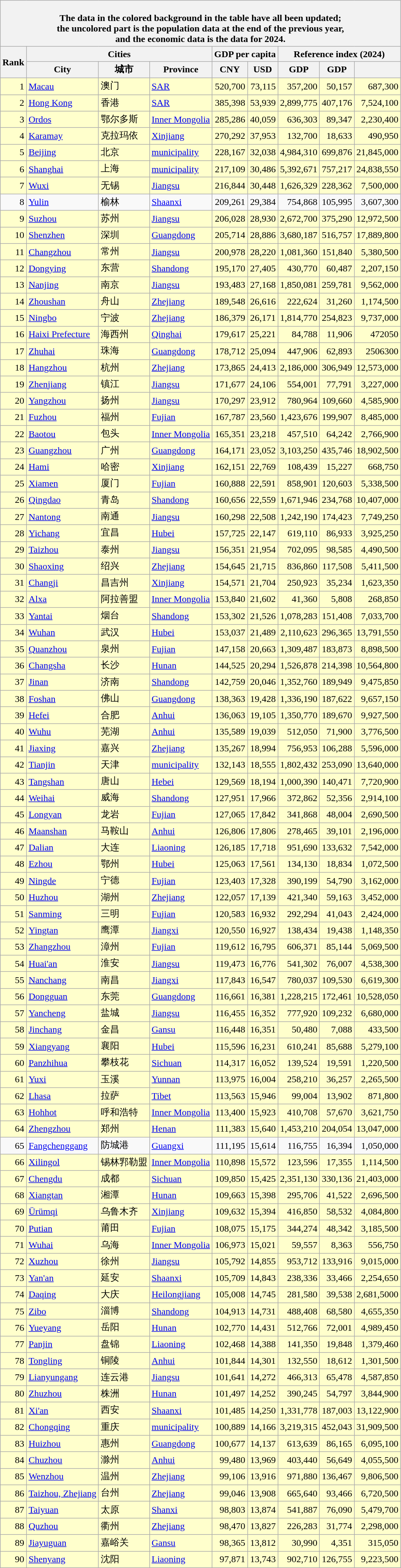<table class="wikitable sortable">
<tr>
<th colspan=9 align=center><br>The data in the<span> colored background </span> in the table have all been updated;<br>the uncolored part is the population data at the end of the previous year,<br>and the economic data is the data for 2024.</th>
</tr>
<tr>
<th rowspan=2>Rank</th>
<th colspan=3>Cities</th>
<th colspan=2>GDP per capita</th>
<th colspan=3>Reference index (2024)</th>
</tr>
<tr align=center>
<th>City</th>
<th>城市</th>
<th>Province</th>
<th>CNY</th>
<th>USD</th>
<th>GDP<br></th>
<th>GDP<br></th>
<th></th>
</tr>
<tr align= right bgcolor=#FFFFCC>
<td>1</td>
<td align=left><a href='#'>Macau</a></td>
<td align="left">澳门</td>
<td align=left><a href='#'>SAR</a></td>
<td>520,700</td>
<td>73,115</td>
<td>357,200</td>
<td>50,157</td>
<td>687,300</td>
</tr>
<tr align= right bgcolor=#FFFFCC>
<td>2</td>
<td align=left><a href='#'>Hong Kong</a></td>
<td align="left">香港</td>
<td align=left><a href='#'>SAR</a></td>
<td>385,398</td>
<td>53,939</td>
<td>2,899,775</td>
<td>407,176</td>
<td>7,524,100</td>
</tr>
<tr align= right bgcolor=#FFFFCC>
<td>3</td>
<td align=left><a href='#'>Ordos</a></td>
<td align=left>鄂尔多斯</td>
<td align=left><a href='#'>Inner Mongolia</a></td>
<td>285,286</td>
<td>40,059</td>
<td>636,303</td>
<td>89,347</td>
<td>2,230,400</td>
</tr>
<tr align= right bgcolor=#FFFFCC>
<td>4</td>
<td align=left><a href='#'>Karamay</a></td>
<td align=left>克拉玛依</td>
<td align=left><a href='#'>Xinjiang</a></td>
<td>270,292</td>
<td>37,953</td>
<td>132,700</td>
<td>18,633</td>
<td>490,950</td>
</tr>
<tr align= right bgcolor=#FFFFCC>
<td>5</td>
<td align=left><a href='#'>Beijing</a></td>
<td align=left>北京</td>
<td align=left><a href='#'>municipality</a></td>
<td>228,167</td>
<td>32,038</td>
<td>4,984,310</td>
<td>699,876</td>
<td>21,845,000</td>
</tr>
<tr align= right bgcolor=#FFFFCC>
<td>6</td>
<td align=left><a href='#'>Shanghai</a></td>
<td align=left>上海</td>
<td align=left><a href='#'>municipality</a></td>
<td>217,109</td>
<td>30,486</td>
<td>5,392,671</td>
<td>757,217</td>
<td>24,838,550</td>
</tr>
<tr align= right bgcolor=#FFFFCC>
<td>7</td>
<td align=left><a href='#'>Wuxi</a></td>
<td align=left>无锡</td>
<td align=left><a href='#'>Jiangsu</a></td>
<td>216,844</td>
<td>30,448</td>
<td>1,626,329</td>
<td>228,362</td>
<td>7,500,000</td>
</tr>
<tr align="right">
<td>8</td>
<td align=left><a href='#'>Yulin</a></td>
<td align=left>榆林</td>
<td align=left><a href='#'>Shaanxi</a></td>
<td>209,261</td>
<td>29,384</td>
<td>754,868</td>
<td>105,995</td>
<td>3,607,300</td>
</tr>
<tr align= right bgcolor=#FFFFCC>
<td>9</td>
<td align=left><a href='#'>Suzhou</a></td>
<td align=left>苏州</td>
<td align=left><a href='#'>Jiangsu</a></td>
<td>206,028</td>
<td>28,930</td>
<td>2,672,700</td>
<td>375,290</td>
<td>12,972,500</td>
</tr>
<tr align= right bgcolor=#FFFFCC>
<td>10</td>
<td align=left><a href='#'>Shenzhen</a></td>
<td align=left>深圳</td>
<td align=left><a href='#'>Guangdong</a></td>
<td>205,714</td>
<td>28,886</td>
<td>3,680,187</td>
<td>516,757</td>
<td>17,889,800</td>
</tr>
<tr align= right bgcolor=#FFFFCC>
<td>11</td>
<td align=left><a href='#'>Changzhou</a></td>
<td align=left>常州</td>
<td align=left><a href='#'>Jiangsu</a></td>
<td>200,978</td>
<td>28,220</td>
<td>1,081,360</td>
<td>151,840</td>
<td>5,380,500</td>
</tr>
<tr align= right bgcolor=#FFFFCC>
<td>12</td>
<td align=left><a href='#'>Dongying</a></td>
<td align=left>东营</td>
<td align=left><a href='#'>Shandong</a></td>
<td>195,170</td>
<td>27,405</td>
<td>430,770</td>
<td>60,487</td>
<td>2,207,150</td>
</tr>
<tr align= right bgcolor=#FFFFCC>
<td>13</td>
<td align=left><a href='#'>Nanjing</a></td>
<td align=left>南京</td>
<td align=left><a href='#'>Jiangsu</a></td>
<td>193,483</td>
<td>27,168</td>
<td>1,850,081</td>
<td>259,781</td>
<td>9,562,000</td>
</tr>
<tr align= right bgcolor=#FFFFCC>
<td>14</td>
<td align=left><a href='#'>Zhoushan</a></td>
<td align=left>舟山</td>
<td align=left><a href='#'>Zhejiang</a></td>
<td>189,548</td>
<td>26,616</td>
<td>222,624</td>
<td>31,260</td>
<td>1,174,500</td>
</tr>
<tr align= right bgcolor=#FFFFCC>
<td>15</td>
<td align=left><a href='#'>Ningbo</a></td>
<td align=left>宁波</td>
<td align=left><a href='#'>Zhejiang</a></td>
<td>186,379</td>
<td>26,171</td>
<td>1,814,770</td>
<td>254,823</td>
<td>9,737,000</td>
</tr>
<tr align= right bgcolor=#FFFFCC>
<td>16</td>
<td align=left><a href='#'>Haixi Prefecture</a></td>
<td align=left>海西州</td>
<td align=left><a href='#'>Qinghai</a></td>
<td>179,617</td>
<td>25,221</td>
<td>84,788</td>
<td>11,906</td>
<td>472050</td>
</tr>
<tr align= right bgcolor=#FFFFCC>
<td>17</td>
<td align=left><a href='#'>Zhuhai</a></td>
<td align=left>珠海</td>
<td align=left><a href='#'>Guangdong</a></td>
<td>178,712</td>
<td>25,094</td>
<td>447,906</td>
<td>62,893</td>
<td>2506300</td>
</tr>
<tr align= right bgcolor=#FFFFCC>
<td>18</td>
<td align=left><a href='#'>Hangzhou</a></td>
<td align=left>杭州</td>
<td align=left><a href='#'>Zhejiang</a></td>
<td>173,865</td>
<td>24,413</td>
<td>2,186,000</td>
<td>306,949</td>
<td>12,573,000</td>
</tr>
<tr align= right bgcolor=#FFFFCC>
<td>19</td>
<td align=left><a href='#'>Zhenjiang</a></td>
<td align=left>镇江</td>
<td align=left><a href='#'>Jiangsu</a></td>
<td>171,677</td>
<td>24,106</td>
<td>554,001</td>
<td>77,791</td>
<td>3,227,000</td>
</tr>
<tr align= right bgcolor=#FFFFCC>
<td>20</td>
<td align=left><a href='#'>Yangzhou</a></td>
<td align=left>扬州</td>
<td align=left><a href='#'>Jiangsu</a></td>
<td>170,297</td>
<td>23,912</td>
<td>780,964</td>
<td>109,660</td>
<td>4,585,900</td>
</tr>
<tr align= right bgcolor=#FFFFCC>
<td>21</td>
<td align=left><a href='#'>Fuzhou</a></td>
<td align=left>福州</td>
<td align=left><a href='#'>Fujian</a></td>
<td>167,787</td>
<td>23,560</td>
<td>1,423,676</td>
<td>199,907</td>
<td>8,485,000</td>
</tr>
<tr align= right bgcolor=#FFFFCC>
<td>22</td>
<td align=left><a href='#'>Baotou</a></td>
<td align=left>包头</td>
<td align=left><a href='#'>Inner Mongolia</a></td>
<td>165,351</td>
<td>23,218</td>
<td>457,510</td>
<td>64,242</td>
<td>2,766,900</td>
</tr>
<tr align= right bgcolor=#FFFFCC>
<td>23</td>
<td align=left><a href='#'>Guangzhou</a></td>
<td align=left>广州</td>
<td align=left><a href='#'>Guangdong</a></td>
<td>164,171</td>
<td>23,052</td>
<td>3,103,250</td>
<td>435,746</td>
<td>18,902,500</td>
</tr>
<tr align= right bgcolor=#FFFFCC>
<td>24</td>
<td align=left><a href='#'>Hami</a></td>
<td align=left>哈密</td>
<td align=left><a href='#'>Xinjiang</a></td>
<td>162,151</td>
<td>22,769</td>
<td>108,439</td>
<td>15,227</td>
<td>668,750</td>
</tr>
<tr align= right bgcolor=#FFFFCC>
<td>25</td>
<td align=left><a href='#'>Xiamen</a></td>
<td align=left>厦门</td>
<td align=left><a href='#'>Fujian</a></td>
<td>160,888</td>
<td>22,591</td>
<td>858,901</td>
<td>120,603</td>
<td>5,338,500</td>
</tr>
<tr align= right bgcolor=#FFFFCC>
<td>26</td>
<td align=left><a href='#'>Qingdao</a></td>
<td align=left>青岛</td>
<td align=left><a href='#'>Shandong</a></td>
<td>160,656</td>
<td>22,559</td>
<td>1,671,946</td>
<td>234,768</td>
<td>10,407,000</td>
</tr>
<tr align= right bgcolor=#FFFFCC>
<td>27</td>
<td align=left><a href='#'>Nantong</a></td>
<td align=left>南通</td>
<td align=left><a href='#'>Jiangsu</a></td>
<td>160,298</td>
<td>22,508</td>
<td>1,242,190</td>
<td>174,423</td>
<td>7,749,250</td>
</tr>
<tr align= right bgcolor=#FFFFCC>
<td>28</td>
<td align=left><a href='#'>Yichang</a></td>
<td align=left>宜昌</td>
<td align=left><a href='#'>Hubei</a></td>
<td>157,725</td>
<td>22,147</td>
<td>619,110</td>
<td>86,933</td>
<td>3,925,250</td>
</tr>
<tr align= right bgcolor=#FFFFCC>
<td>29</td>
<td align=left><a href='#'>Taizhou</a></td>
<td align=left>泰州</td>
<td align=left><a href='#'>Jiangsu</a></td>
<td>156,351</td>
<td>21,954</td>
<td>702,095</td>
<td>98,585</td>
<td>4,490,500</td>
</tr>
<tr align= right bgcolor=#FFFFCC>
<td>30</td>
<td align=left><a href='#'>Shaoxing</a></td>
<td align=left>绍兴</td>
<td align=left><a href='#'>Zhejiang</a></td>
<td>154,645</td>
<td>21,715</td>
<td>836,860</td>
<td>117,508</td>
<td>5,411,500</td>
</tr>
<tr align= right bgcolor=#FFFFCC>
<td>31</td>
<td align=left><a href='#'>Changji</a></td>
<td align=left>昌吉州</td>
<td align=left><a href='#'>Xinjiang</a></td>
<td>154,571</td>
<td>21,704</td>
<td>250,923</td>
<td>35,234</td>
<td>1,623,350</td>
</tr>
<tr align= right bgcolor=#FFFFCC>
<td>32</td>
<td align=left><a href='#'>Alxa</a></td>
<td align=left>阿拉善盟</td>
<td align=left><a href='#'>Inner Mongolia</a></td>
<td>153,840</td>
<td>21,602</td>
<td>41,360</td>
<td>5,808</td>
<td>268,850</td>
</tr>
<tr align= right bgcolor=#FFFFCC>
<td>33</td>
<td align=left><a href='#'>Yantai</a></td>
<td align=left>烟台</td>
<td align=left><a href='#'>Shandong</a></td>
<td>153,302</td>
<td>21,526</td>
<td>1,078,283</td>
<td>151,408</td>
<td>7,033,700</td>
</tr>
<tr align= right bgcolor=#FFFFCC>
<td>34</td>
<td align=left><a href='#'>Wuhan</a></td>
<td align=left>武汉</td>
<td align=left><a href='#'>Hubei</a></td>
<td>153,037</td>
<td>21,489</td>
<td>2,110,623</td>
<td>296,365</td>
<td>13,791,550</td>
</tr>
<tr align= right bgcolor=#FFFFCC>
<td>35</td>
<td align=left><a href='#'>Quanzhou</a></td>
<td align=left>泉州</td>
<td align=left><a href='#'>Fujian</a></td>
<td>147,158</td>
<td>20,663</td>
<td>1,309,487</td>
<td>183,873</td>
<td>8,898,500</td>
</tr>
<tr align= right bgcolor=#FFFFCC>
<td>36</td>
<td align=left><a href='#'>Changsha</a></td>
<td align=left>长沙</td>
<td align=left><a href='#'>Hunan</a></td>
<td>144,525</td>
<td>20,294</td>
<td>1,526,878</td>
<td>214,398</td>
<td>10,564,800</td>
</tr>
<tr align= right bgcolor=#FFFFCC>
<td>37</td>
<td align=left><a href='#'>Jinan</a></td>
<td align=left>济南</td>
<td align=left><a href='#'>Shandong</a></td>
<td>142,759</td>
<td>20,046</td>
<td>1,352,760</td>
<td>189,949</td>
<td>9,475,850</td>
</tr>
<tr align= right bgcolor=#FFFFCC>
<td>38</td>
<td align=left><a href='#'>Foshan</a></td>
<td align=left>佛山</td>
<td align=left><a href='#'>Guangdong</a></td>
<td>138,363</td>
<td>19,428</td>
<td>1,336,190</td>
<td>187,622</td>
<td>9,657,150</td>
</tr>
<tr align= right bgcolor=#FFFFCC>
<td>39</td>
<td align=left><a href='#'>Hefei</a></td>
<td align=left>合肥</td>
<td align=left><a href='#'>Anhui</a></td>
<td>136,063</td>
<td>19,105</td>
<td>1,350,770</td>
<td>189,670</td>
<td>9,927,500</td>
</tr>
<tr align= right bgcolor=#FFFFCC>
<td>40</td>
<td align=left><a href='#'>Wuhu</a></td>
<td align=left>芜湖</td>
<td align=left><a href='#'>Anhui</a></td>
<td>135,589</td>
<td>19,039</td>
<td>512,050</td>
<td>71,900</td>
<td>3,776,500</td>
</tr>
<tr align= right bgcolor=#FFFFCC>
<td>41</td>
<td align=left><a href='#'>Jiaxing</a></td>
<td align=left>嘉兴</td>
<td align=left><a href='#'>Zhejiang</a></td>
<td>135,267</td>
<td>18,994</td>
<td>756,953</td>
<td>106,288</td>
<td>5,596,000</td>
</tr>
<tr align= right bgcolor=#FFFFCC>
<td>42</td>
<td align=left><a href='#'>Tianjin</a></td>
<td align=left>天津</td>
<td align=left><a href='#'>municipality</a></td>
<td>132,143</td>
<td>18,555</td>
<td>1,802,432</td>
<td>253,090</td>
<td>13,640,000</td>
</tr>
<tr align= right bgcolor=#FFFFCC>
<td>43</td>
<td align=left><a href='#'>Tangshan</a></td>
<td align=left>唐山</td>
<td align=left><a href='#'>Hebei</a></td>
<td>129,569</td>
<td>18,194</td>
<td>1,000,390</td>
<td>140,471</td>
<td>7,720,900</td>
</tr>
<tr align= right bgcolor=#FFFFCC>
<td>44</td>
<td align=left><a href='#'>Weihai</a></td>
<td align=left>威海</td>
<td align=left><a href='#'>Shandong</a></td>
<td>127,951</td>
<td>17,966</td>
<td>372,862</td>
<td>52,356</td>
<td>2,914,100</td>
</tr>
<tr align= right bgcolor=#FFFFCC>
<td>45</td>
<td align=left><a href='#'>Longyan</a></td>
<td align=left>龙岩</td>
<td align=left><a href='#'>Fujian</a></td>
<td>127,065</td>
<td>17,842</td>
<td>341,868</td>
<td>48,004</td>
<td>2,690,500</td>
</tr>
<tr align= right bgcolor=#FFFFCC>
<td>46</td>
<td align=left><a href='#'>Maanshan</a></td>
<td align=left>马鞍山</td>
<td align=left><a href='#'>Anhui</a></td>
<td>126,806</td>
<td>17,806</td>
<td>278,465</td>
<td>39,101</td>
<td>2,196,000</td>
</tr>
<tr align= right bgcolor=#FFFFCC>
<td>47</td>
<td align=left><a href='#'>Dalian</a></td>
<td align=left>大连</td>
<td align=left><a href='#'>Liaoning</a></td>
<td>126,185</td>
<td>17,718</td>
<td>951,690</td>
<td>133,632</td>
<td>7,542,000</td>
</tr>
<tr align= right bgcolor=#FFFFCC>
<td>48</td>
<td align=left><a href='#'>Ezhou</a></td>
<td align=left>鄂州</td>
<td align=left><a href='#'>Hubei</a></td>
<td>125,063</td>
<td>17,561</td>
<td>134,130</td>
<td>18,834</td>
<td>1,072,500</td>
</tr>
<tr align= right bgcolor=#FFFFCC>
<td>49</td>
<td align=left><a href='#'>Ningde</a></td>
<td align=left>宁德</td>
<td align=left><a href='#'>Fujian</a></td>
<td>123,403</td>
<td>17,328</td>
<td>390,199</td>
<td>54,790</td>
<td>3,162,000</td>
</tr>
<tr align= right bgcolor=#FFFFCC>
<td>50</td>
<td align=left><a href='#'>Huzhou</a></td>
<td align=left>湖州</td>
<td align=left><a href='#'>Zhejiang</a></td>
<td>122,057</td>
<td>17,139</td>
<td>421,340</td>
<td>59,163</td>
<td>3,452,000</td>
</tr>
<tr align= right bgcolor=#FFFFCC>
<td>51</td>
<td align=left><a href='#'>Sanming</a></td>
<td align=left>三明</td>
<td align=left><a href='#'>Fujian</a></td>
<td>120,583</td>
<td>16,932</td>
<td>292,294</td>
<td>41,043</td>
<td>2,424,000</td>
</tr>
<tr align= right bgcolor=#FFFFCC>
<td>52</td>
<td align=left><a href='#'>Yingtan</a></td>
<td align=left>鹰潭</td>
<td align=left><a href='#'>Jiangxi</a></td>
<td>120,550</td>
<td>16,927</td>
<td>138,434</td>
<td>19,438</td>
<td>1,148,350</td>
</tr>
<tr align= right bgcolor=#FFFFCC>
<td>53</td>
<td align=left><a href='#'>Zhangzhou</a></td>
<td align=left>漳州</td>
<td align=left><a href='#'>Fujian</a></td>
<td>119,612</td>
<td>16,795</td>
<td>606,371</td>
<td>85,144</td>
<td>5,069,500</td>
</tr>
<tr align= right bgcolor=#FFFFCC>
<td>54</td>
<td align=left><a href='#'>Huai'an</a></td>
<td align=left>淮安</td>
<td align=left><a href='#'>Jiangsu</a></td>
<td>119,473</td>
<td>16,776</td>
<td>541,302</td>
<td>76,007</td>
<td>4,538,300</td>
</tr>
<tr align= right bgcolor=#FFFFCC>
<td>55</td>
<td align=left><a href='#'>Nanchang</a></td>
<td align=left>南昌</td>
<td align=left><a href='#'>Jiangxi</a></td>
<td>117,843</td>
<td>16,547</td>
<td>780,037</td>
<td>109,530</td>
<td>6,619,300</td>
</tr>
<tr align= right bgcolor=#FFFFCC>
<td>56</td>
<td align=left><a href='#'>Dongguan</a></td>
<td align=left>东莞</td>
<td align=left><a href='#'>Guangdong</a></td>
<td>116,661</td>
<td>16,381</td>
<td>1,228,215</td>
<td>172,461</td>
<td>10,528,050</td>
</tr>
<tr align= right bgcolor=#FFFFCC>
<td>57</td>
<td align=left><a href='#'>Yancheng</a></td>
<td align=left>盐城</td>
<td align=left><a href='#'>Jiangsu</a></td>
<td>116,455</td>
<td>16,352</td>
<td>777,920</td>
<td>109,232</td>
<td>6,680,000</td>
</tr>
<tr align= right bgcolor=#FFFFCC>
<td>58</td>
<td align=left><a href='#'>Jinchang</a></td>
<td align=left>金昌</td>
<td align=left><a href='#'>Gansu</a></td>
<td>116,448</td>
<td>16,351</td>
<td>50,480</td>
<td>7,088</td>
<td>433,500</td>
</tr>
<tr align= right bgcolor=#FFFFCC>
<td>59</td>
<td align=left><a href='#'>Xiangyang</a></td>
<td align=left>襄阳</td>
<td align=left><a href='#'>Hubei</a></td>
<td>115,596</td>
<td>16,231</td>
<td>610,241</td>
<td>85,688</td>
<td>5,279,100</td>
</tr>
<tr align= right bgcolor=#FFFFCC>
<td>60</td>
<td align=left><a href='#'>Panzhihua</a></td>
<td align=left>攀枝花</td>
<td align=left><a href='#'>Sichuan</a></td>
<td>114,317</td>
<td>16,052</td>
<td>139,524</td>
<td>19,591</td>
<td>1,220,500</td>
</tr>
<tr align= right bgcolor=#FFFFCC>
<td>61</td>
<td align=left><a href='#'>Yuxi</a></td>
<td align=left>玉溪</td>
<td align=left><a href='#'>Yunnan</a></td>
<td>113,975</td>
<td>16,004</td>
<td>258,210</td>
<td>36,257</td>
<td>2,265,500</td>
</tr>
<tr align= right bgcolor=#FFFFCC>
<td>62</td>
<td align=left><a href='#'>Lhasa</a></td>
<td align=left>拉萨</td>
<td align=left><a href='#'>Tibet</a></td>
<td>113,563</td>
<td>15,946</td>
<td>99,004</td>
<td>13,902</td>
<td>871,800</td>
</tr>
<tr align= right bgcolor=#FFFFCC>
<td>63</td>
<td align=left><a href='#'>Hohhot</a></td>
<td align=left>呼和浩特</td>
<td align=left><a href='#'>Inner Mongolia</a></td>
<td>113,400</td>
<td>15,923</td>
<td>410,708</td>
<td>57,670</td>
<td>3,621,750</td>
</tr>
<tr align= right bgcolor=#FFFFCC>
<td>64</td>
<td align=left><a href='#'>Zhengzhou</a></td>
<td align=left>郑州</td>
<td align=left><a href='#'>Henan</a></td>
<td>111,383</td>
<td>15,640</td>
<td>1,453,210</td>
<td>204,054</td>
<td>13,047,000</td>
</tr>
<tr align="right">
<td>65</td>
<td align=left><a href='#'>Fangchenggang</a></td>
<td align=left>防城港</td>
<td align=left><a href='#'>Guangxi</a></td>
<td>111,195</td>
<td>15,614</td>
<td>116,755</td>
<td>16,394</td>
<td>1,050,000</td>
</tr>
<tr align= right bgcolor=#FFFFCC>
<td>66</td>
<td align=left><a href='#'>Xilingol</a></td>
<td align=left>锡林郛勒盟</td>
<td align=left><a href='#'>Inner Mongolia</a></td>
<td>110,898</td>
<td>15,572</td>
<td>123,596</td>
<td>17,355</td>
<td>1,114,500</td>
</tr>
<tr align= right bgcolor=#FFFFCC>
<td>67</td>
<td align=left><a href='#'>Chengdu</a></td>
<td align=left>成都</td>
<td align=left><a href='#'>Sichuan</a></td>
<td>109,850</td>
<td>15,425</td>
<td>2,351,130</td>
<td>330,136</td>
<td>21,403,000</td>
</tr>
<tr align= right bgcolor=#FFFFCC>
<td>68</td>
<td align=left><a href='#'>Xiangtan</a></td>
<td align=left>湘潭</td>
<td align=left><a href='#'>Hunan</a></td>
<td>109,663</td>
<td>15,398</td>
<td>295,706</td>
<td>41,522</td>
<td>2,696,500</td>
</tr>
<tr align= right bgcolor=#FFFFCC>
<td>69</td>
<td align=left><a href='#'>Ürümqi</a></td>
<td align=left>乌鲁木齐</td>
<td align=left><a href='#'>Xinjiang</a></td>
<td>109,632</td>
<td>15,394</td>
<td>416,850</td>
<td>58,532</td>
<td>4,084,800</td>
</tr>
<tr align= right bgcolor=#FFFFCC>
<td>70</td>
<td align=left><a href='#'>Putian</a></td>
<td align=left>莆田</td>
<td align=left><a href='#'>Fujian</a></td>
<td>108,075</td>
<td>15,175</td>
<td>344,274</td>
<td>48,342</td>
<td>3,185,500</td>
</tr>
<tr align= right bgcolor=#FFFFCC>
<td>71</td>
<td align=left><a href='#'>Wuhai</a></td>
<td align=left>乌海</td>
<td align=left><a href='#'>Inner Mongolia</a></td>
<td>106,973</td>
<td>15,021</td>
<td>59,557</td>
<td>8,363</td>
<td>556,750</td>
</tr>
<tr align= right bgcolor=#FFFFCC>
<td>72</td>
<td align=left><a href='#'>Xuzhou</a></td>
<td align=left>徐州</td>
<td align=left><a href='#'>Jiangsu</a></td>
<td>105,792</td>
<td>14,855</td>
<td>953,712</td>
<td>133,916</td>
<td>9,015,000</td>
</tr>
<tr align= right bgcolor=#FFFFCC>
<td>73</td>
<td align=left><a href='#'>Yan'an</a></td>
<td align=left>延安</td>
<td align=left><a href='#'>Shaanxi</a></td>
<td>105,709</td>
<td>14,843</td>
<td>238,336</td>
<td>33,466</td>
<td>2,254,650</td>
</tr>
<tr align= right bgcolor=#FFFFCC>
<td>74</td>
<td align=left><a href='#'>Daqing</a></td>
<td align=left>大庆</td>
<td align=left><a href='#'>Heilongjiang</a></td>
<td>105,008</td>
<td>14,745</td>
<td>281,580</td>
<td>39,538</td>
<td>2,681,5000</td>
</tr>
<tr align= right bgcolor=#FFFFCC>
<td>75</td>
<td align=left><a href='#'>Zibo</a></td>
<td align=left>淄博</td>
<td align=left><a href='#'>Shandong</a></td>
<td>104,913</td>
<td>14,731</td>
<td>488,408</td>
<td>68,580</td>
<td>4,655,350</td>
</tr>
<tr align= right bgcolor=#FFFFCC>
<td>76</td>
<td align=left><a href='#'>Yueyang</a></td>
<td align=left>岳阳</td>
<td align=left><a href='#'>Hunan</a></td>
<td>102,770</td>
<td>14,431</td>
<td>512,766</td>
<td>72,001</td>
<td>4,989,450</td>
</tr>
<tr align= right bgcolor=#FFFFCC>
<td>77</td>
<td align=left><a href='#'>Panjin</a></td>
<td align=left>盘锦</td>
<td align=left><a href='#'>Liaoning</a></td>
<td>102,468</td>
<td>14,388</td>
<td>141,350</td>
<td>19,848</td>
<td>1,379,460</td>
</tr>
<tr align= right bgcolor=#FFFFCC>
<td>78</td>
<td align=left><a href='#'>Tongling</a></td>
<td align=left>铜陵</td>
<td align=left><a href='#'>Anhui</a></td>
<td>101,844</td>
<td>14,301</td>
<td>132,550</td>
<td>18,612</td>
<td>1,301,500</td>
</tr>
<tr align= right bgcolor=#FFFFCC>
<td>79</td>
<td align=left><a href='#'>Lianyungang</a></td>
<td align=left>连云港</td>
<td align=left><a href='#'>Jiangsu</a></td>
<td>101,641</td>
<td>14,272</td>
<td>466,313</td>
<td>65,478</td>
<td>4,587,850</td>
</tr>
<tr align= right bgcolor=#FFFFCC>
<td>80</td>
<td align=left><a href='#'>Zhuzhou</a></td>
<td align=left>株洲</td>
<td align=left><a href='#'>Hunan</a></td>
<td>101,497</td>
<td>14,252</td>
<td>390,245</td>
<td>54,797</td>
<td>3,844,900</td>
</tr>
<tr align= right bgcolor=#FFFFCC>
<td>81</td>
<td align=left><a href='#'>Xi'an</a></td>
<td align=left>西安</td>
<td align=left><a href='#'>Shaanxi</a></td>
<td>101,485</td>
<td>14,250</td>
<td>1,331,778</td>
<td>187,003</td>
<td>13,122,900</td>
</tr>
<tr align= right bgcolor=#FFFFCC>
<td>82</td>
<td align=left><a href='#'>Chongqing</a></td>
<td align=left>重庆</td>
<td align=left><a href='#'>municipality</a></td>
<td>100,889</td>
<td>14,166</td>
<td>3,219,315</td>
<td>452,043</td>
<td>31,909,500</td>
</tr>
<tr align= right bgcolor=#FFFFCC>
<td>83</td>
<td align=left><a href='#'>Huizhou</a></td>
<td align=left>惠州</td>
<td align=left><a href='#'>Guangdong</a></td>
<td>100,677</td>
<td>14,137</td>
<td>613,639</td>
<td>86,165</td>
<td>6,095,100</td>
</tr>
<tr align= right bgcolor=#FFFFCC>
<td>84</td>
<td align=left><a href='#'>Chuzhou</a></td>
<td align=left>滁州</td>
<td align=left><a href='#'>Anhui</a></td>
<td>99,480</td>
<td>13,969</td>
<td>403,440</td>
<td>56,649</td>
<td>4,055,500</td>
</tr>
<tr align= right bgcolor=#FFFFCC>
<td>85</td>
<td align=left><a href='#'>Wenzhou</a></td>
<td align=left>温州</td>
<td align=left><a href='#'>Zhejiang</a></td>
<td>99,106</td>
<td>13,916</td>
<td>971,880</td>
<td>136,467</td>
<td>9,806,500</td>
</tr>
<tr align= right bgcolor=#FFFFCC>
<td>86</td>
<td align=left><a href='#'>Taizhou, Zhejiang</a></td>
<td align=left>台州</td>
<td align=left><a href='#'>Zhejiang</a></td>
<td>99,046</td>
<td>13,908</td>
<td>665,640</td>
<td>93,466</td>
<td>6,720,500</td>
</tr>
<tr align= right bgcolor=#FFFFCC>
<td>87</td>
<td align=left><a href='#'>Taiyuan</a></td>
<td align=left>太原</td>
<td align=left><a href='#'>Shanxi</a></td>
<td>98,803</td>
<td>13,874</td>
<td>541,887</td>
<td>76,090</td>
<td>5,479,700</td>
</tr>
<tr align= right bgcolor=#FFFFCC>
<td>88</td>
<td align=left><a href='#'>Quzhou</a></td>
<td align=left>衢州</td>
<td align=left><a href='#'>Zhejiang</a></td>
<td>98,470</td>
<td>13,827</td>
<td>226,283</td>
<td>31,774</td>
<td>2,298,000</td>
</tr>
<tr align= right bgcolor=#FFFFCC>
<td>89</td>
<td align=left><a href='#'>Jiayuguan</a></td>
<td align=left>嘉峪关</td>
<td align=left><a href='#'>Gansu</a></td>
<td>98,365</td>
<td>13,812</td>
<td>30,990</td>
<td>4,351</td>
<td>315,050</td>
</tr>
<tr align= right bgcolor=#FFFFCC>
<td>90</td>
<td align=left><a href='#'>Shenyang</a></td>
<td align=left>沈阳</td>
<td align=left><a href='#'>Liaoning</a></td>
<td>97,871</td>
<td>13,743</td>
<td>902,710</td>
<td>126,755</td>
<td>9,223,500</td>
</tr>
</table>
